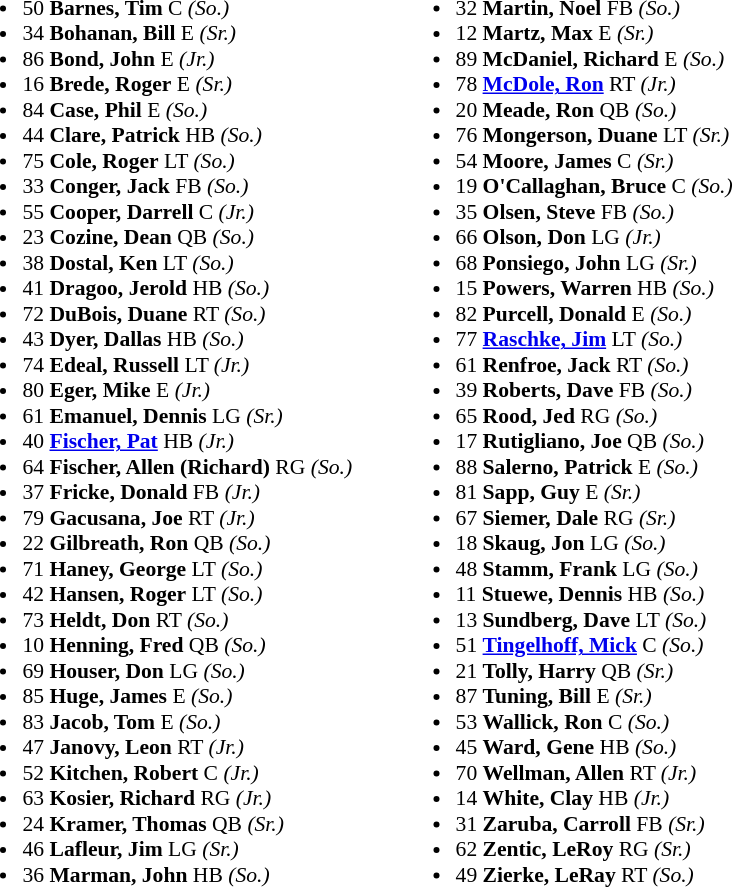<table class="toccolours" style="border-collapse:collapse; font-size:90%;">
<tr>
<td colspan="7" style="text-align:center;"></td>
</tr>
<tr>
<td valign="top"><br><ul><li>50 <strong>Barnes, Tim</strong> C <em>(So.)</em></li><li>34 <strong>Bohanan, Bill</strong> E <em>(Sr.)</em></li><li>86 <strong>Bond, John</strong> E <em>(Jr.)</em></li><li>16 <strong>Brede, Roger</strong> E <em>(Sr.)</em></li><li>84 <strong>Case, Phil</strong> E <em>(So.)</em></li><li>44 <strong>Clare, Patrick</strong> HB <em>(So.)</em></li><li>75 <strong>Cole, Roger</strong> LT <em>(So.)</em></li><li>33 <strong>Conger, Jack</strong> FB <em>(So.)</em></li><li>55 <strong>Cooper, Darrell</strong> C <em>(Jr.)</em></li><li>23 <strong>Cozine, Dean</strong> QB <em>(So.)</em></li><li>38 <strong>Dostal, Ken</strong> LT <em>(So.)</em></li><li>41 <strong>Dragoo, Jerold</strong> HB <em>(So.)</em></li><li>72 <strong>DuBois, Duane</strong> RT <em>(So.)</em></li><li>43 <strong>Dyer, Dallas</strong> HB <em>(So.)</em></li><li>74 <strong>Edeal, Russell</strong> LT <em>(Jr.)</em></li><li>80 <strong>Eger, Mike</strong> E <em>(Jr.)</em></li><li>61 <strong>Emanuel, Dennis</strong> LG <em>(Sr.)</em></li><li>40 <strong><a href='#'>Fischer, Pat</a></strong> HB <em>(Jr.)</em></li><li>64 <strong>Fischer, Allen (Richard)</strong> RG <em>(So.)</em></li><li>37 <strong>Fricke, Donald</strong> FB <em>(Jr.)</em></li><li>79 <strong>Gacusana, Joe</strong> RT <em>(Jr.)</em></li><li>22 <strong>Gilbreath, Ron</strong> QB <em>(So.)</em></li><li>71 <strong>Haney, George</strong> LT <em>(So.)</em></li><li>42 <strong>Hansen, Roger</strong> LT <em>(So.)</em></li><li>73 <strong>Heldt, Don</strong> RT <em>(So.)</em></li><li>10 <strong>Henning, Fred</strong> QB <em>(So.)</em></li><li>69 <strong>Houser, Don</strong> LG <em>(So.)</em></li><li>85 <strong>Huge, James</strong> E <em>(So.)</em></li><li>83 <strong>Jacob, Tom</strong> E <em>(So.)</em></li><li>47 <strong>Janovy, Leon</strong> RT <em>(Jr.)</em></li><li>52 <strong>Kitchen, Robert</strong> C <em>(Jr.)</em></li><li>63 <strong>Kosier, Richard</strong> RG <em>(Jr.)</em></li><li>24 <strong>Kramer, Thomas</strong> QB <em>(Sr.)</em></li><li>46 <strong>Lafleur, Jim</strong> LG <em>(Sr.)</em></li><li>36 <strong>Marman, John</strong> HB <em>(So.)</em></li></ul></td>
<td width="25"> </td>
<td valign="top"><br><ul><li>32 <strong>Martin, Noel</strong> FB <em>(So.)</em></li><li>12 <strong>Martz, Max</strong> E <em>(Sr.)</em></li><li>89 <strong>McDaniel, Richard</strong> E <em>(So.)</em></li><li>78 <strong><a href='#'>McDole, Ron</a></strong> RT <em>(Jr.)</em></li><li>20 <strong>Meade, Ron</strong> QB <em>(So.)</em></li><li>76 <strong>Mongerson, Duane</strong> LT <em>(Sr.)</em></li><li>54 <strong>Moore, James</strong> C <em>(Sr.)</em></li><li>19 <strong>O'Callaghan, Bruce</strong> C <em>(So.)</em></li><li>35 <strong>Olsen, Steve</strong> FB <em>(So.)</em></li><li>66 <strong>Olson, Don</strong> LG <em>(Jr.)</em></li><li>68 <strong>Ponsiego, John</strong> LG <em>(Sr.)</em></li><li>15 <strong>Powers, Warren</strong> HB <em>(So.)</em></li><li>82 <strong>Purcell, Donald</strong> E <em>(So.)</em></li><li>77 <strong><a href='#'>Raschke, Jim</a></strong> LT <em>(So.)</em></li><li>61 <strong>Renfroe, Jack</strong> RT <em>(So.)</em></li><li>39 <strong>Roberts, Dave</strong> FB <em>(So.)</em></li><li>65 <strong>Rood, Jed</strong> RG <em>(So.)</em></li><li>17 <strong>Rutigliano, Joe</strong> QB <em>(So.)</em></li><li>88 <strong>Salerno, Patrick</strong> E <em>(So.)</em></li><li>81 <strong>Sapp, Guy</strong> E <em>(Sr.)</em></li><li>67 <strong>Siemer, Dale</strong> RG <em>(Sr.)</em></li><li>18 <strong>Skaug, Jon</strong> LG <em>(So.)</em></li><li>48 <strong>Stamm, Frank</strong> LG <em>(So.)</em></li><li>11 <strong>Stuewe, Dennis</strong> HB <em>(So.)</em></li><li>13 <strong>Sundberg, Dave</strong> LT <em>(So.)</em></li><li>51 <strong><a href='#'>Tingelhoff, Mick</a></strong> C <em>(So.)</em></li><li>21 <strong>Tolly, Harry</strong> QB <em>(Sr.)</em></li><li>87 <strong>Tuning, Bill</strong> E <em>(Sr.)</em></li><li>53 <strong>Wallick, Ron</strong> C <em>(So.)</em></li><li>45 <strong>Ward, Gene</strong> HB <em>(So.)</em></li><li>70 <strong>Wellman, Allen</strong> RT <em>(Jr.)</em></li><li>14 <strong>White, Clay</strong> HB <em>(Jr.)</em></li><li>31 <strong>Zaruba, Carroll</strong> FB <em>(Sr.)</em></li><li>62 <strong>Zentic, LeRoy</strong> RG <em>(Sr.)</em></li><li>49 <strong>Zierke, LeRay</strong> RT <em>(So.)</em></li></ul></td>
</tr>
</table>
